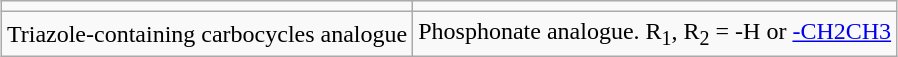<table class="wikitable" style="margin: 1em auto 1em auto;">
<tr>
<td></td>
<td></td>
</tr>
<tr>
<td>Triazole-containing carbocycles analogue</td>
<td>Phosphonate analogue. R<sub>1</sub>, R<sub>2</sub> = -H or <a href='#'>-CH2CH3</a></td>
</tr>
</table>
